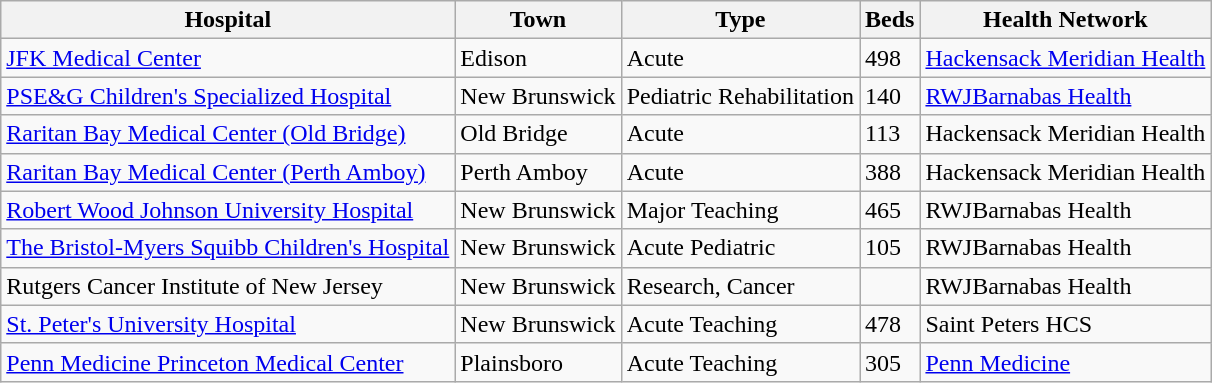<table class="wikitable">
<tr>
<th>Hospital</th>
<th>Town</th>
<th>Type</th>
<th>Beds</th>
<th>Health Network</th>
</tr>
<tr>
<td><a href='#'>JFK Medical Center</a></td>
<td>Edison</td>
<td>Acute</td>
<td>498</td>
<td><a href='#'>Hackensack Meridian Health</a></td>
</tr>
<tr>
<td><a href='#'>PSE&G Children's Specialized Hospital</a></td>
<td>New Brunswick</td>
<td>Pediatric Rehabilitation</td>
<td>140</td>
<td><a href='#'>RWJBarnabas Health</a></td>
</tr>
<tr>
<td><a href='#'>Raritan Bay Medical Center (Old Bridge)</a></td>
<td>Old Bridge</td>
<td>Acute</td>
<td>113</td>
<td>Hackensack Meridian Health</td>
</tr>
<tr>
<td><a href='#'>Raritan Bay Medical Center (Perth Amboy)</a></td>
<td>Perth Amboy</td>
<td>Acute</td>
<td>388</td>
<td>Hackensack Meridian Health</td>
</tr>
<tr>
<td><a href='#'>Robert Wood Johnson University Hospital</a></td>
<td>New Brunswick</td>
<td>Major Teaching</td>
<td>465</td>
<td>RWJBarnabas Health</td>
</tr>
<tr>
<td><a href='#'>The Bristol-Myers Squibb Children's Hospital</a></td>
<td>New Brunswick</td>
<td>Acute Pediatric</td>
<td>105</td>
<td>RWJBarnabas Health</td>
</tr>
<tr>
<td>Rutgers Cancer Institute of New Jersey</td>
<td>New Brunswick</td>
<td>Research, Cancer</td>
<td></td>
<td>RWJBarnabas Health</td>
</tr>
<tr>
<td><a href='#'>St. Peter's University Hospital</a></td>
<td>New Brunswick</td>
<td>Acute Teaching</td>
<td>478</td>
<td>Saint Peters HCS</td>
</tr>
<tr>
<td><a href='#'>Penn Medicine Princeton Medical Center</a></td>
<td>Plainsboro</td>
<td>Acute Teaching</td>
<td>305</td>
<td><a href='#'>Penn Medicine</a></td>
</tr>
</table>
